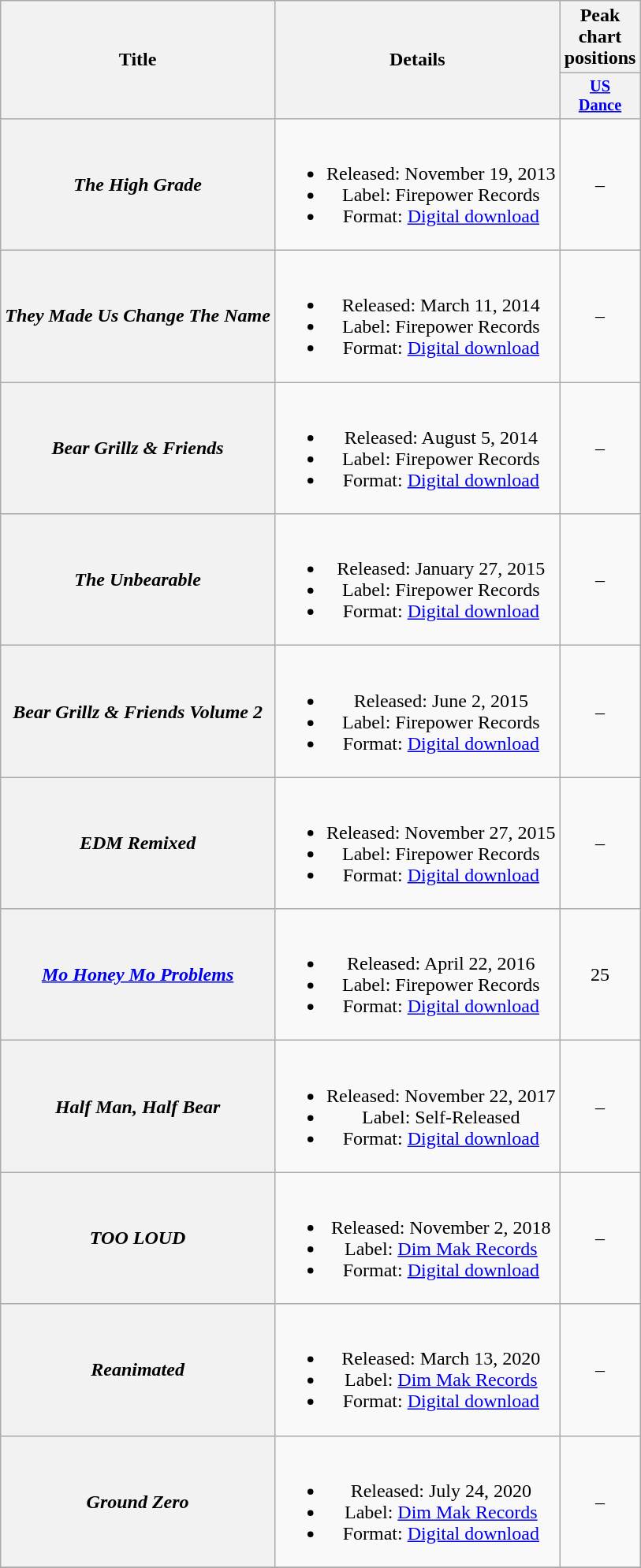<table class="wikitable plainrowheaders" style="text-align:center;">
<tr>
<th rowspan="2" scope="col">Title</th>
<th rowspan="2" scope="col">Details</th>
<th scope="col">Peak chart positions</th>
</tr>
<tr>
<th scope="col" style="width:3em;font-size:85%;"><a href='#'>US</a><br><a href='#'>Dance</a><br></th>
</tr>
<tr>
<th scope="row"><em>The High Grade</em></th>
<td><br><ul><li>Released: November 19, 2013</li><li>Label: Firepower Records</li><li>Format: <a href='#'>Digital download</a></li></ul></td>
<td>–</td>
</tr>
<tr>
<th scope="row"><em>They Made Us Change The Name</em></th>
<td><br><ul><li>Released: March 11, 2014</li><li>Label: Firepower Records</li><li>Format: <a href='#'>Digital download</a></li></ul></td>
<td>–</td>
</tr>
<tr>
<th scope="row"><em>Bear Grillz & Friends</em></th>
<td><br><ul><li>Released: August 5, 2014</li><li>Label: Firepower Records</li><li>Format: <a href='#'>Digital download</a></li></ul></td>
<td>–</td>
</tr>
<tr>
<th scope="row"><em>The Unbearable</em></th>
<td><br><ul><li>Released: January 27, 2015</li><li>Label: Firepower Records</li><li>Format: <a href='#'>Digital download</a></li></ul></td>
<td>–</td>
</tr>
<tr>
<th scope="row"><em>Bear Grillz & Friends Volume 2</em></th>
<td><br><ul><li>Released: June 2, 2015</li><li>Label: Firepower Records</li><li>Format: <a href='#'>Digital download</a></li></ul></td>
<td>–</td>
</tr>
<tr>
<th scope="row"><em>EDM Remixed</em></th>
<td><br><ul><li>Released: November 27, 2015</li><li>Label: Firepower Records</li><li>Format: <a href='#'>Digital download</a></li></ul></td>
<td>–</td>
</tr>
<tr>
<th scope="row"><em><a href='#'>Mo Honey Mo Problems</a></em></th>
<td><br><ul><li>Released: April 22, 2016</li><li>Label: Firepower Records</li><li>Format: <a href='#'>Digital download</a></li></ul></td>
<td>25</td>
</tr>
<tr>
<th scope="row"><em>Half Man, Half Bear</em></th>
<td><br><ul><li>Released: November 22, 2017</li><li>Label: Self-Released</li><li>Format: <a href='#'>Digital download</a></li></ul></td>
<td>–</td>
</tr>
<tr>
<th scope="row"><em>TOO LOUD</em></th>
<td><br><ul><li>Released: November 2, 2018</li><li>Label: <a href='#'>Dim Mak Records</a></li><li>Format: <a href='#'>Digital download</a></li></ul></td>
<td>–</td>
</tr>
<tr>
<th scope="row"><em>Reanimated</em></th>
<td><br><ul><li>Released: March 13, 2020</li><li>Label: <a href='#'>Dim Mak Records</a></li><li>Format: <a href='#'>Digital download</a></li></ul></td>
<td>–</td>
</tr>
<tr>
<th scope="row"><em>Ground Zero</em></th>
<td><br><ul><li>Released: July 24, 2020</li><li>Label: <a href='#'>Dim Mak Records</a></li><li>Format: <a href='#'>Digital download</a></li></ul></td>
<td>–</td>
</tr>
<tr>
</tr>
</table>
